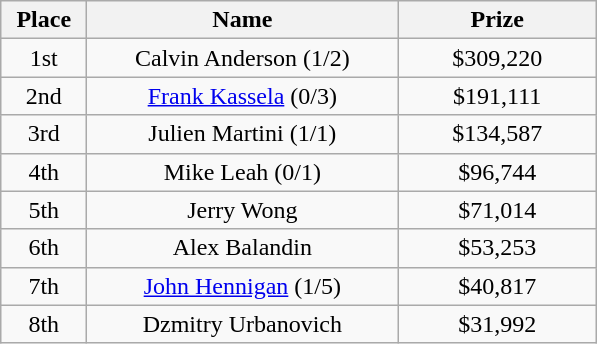<table class="wikitable">
<tr>
<th width="50">Place</th>
<th width="200">Name</th>
<th width="125">Prize</th>
</tr>
<tr>
<td align = "center">1st</td>
<td align = "center">Calvin Anderson (1/2)</td>
<td align = "center">$309,220</td>
</tr>
<tr>
<td align = "center">2nd</td>
<td align = "center"><a href='#'>Frank Kassela</a> (0/3)</td>
<td align = "center">$191,111</td>
</tr>
<tr>
<td align = "center">3rd</td>
<td align = "center">Julien Martini (1/1)</td>
<td align = "center">$134,587</td>
</tr>
<tr>
<td align = "center">4th</td>
<td align = "center">Mike Leah (0/1)</td>
<td align = "center">$96,744</td>
</tr>
<tr>
<td align = "center">5th</td>
<td align = "center">Jerry Wong</td>
<td align = "center">$71,014</td>
</tr>
<tr>
<td align = "center">6th</td>
<td align = "center">Alex Balandin</td>
<td align = "center">$53,253</td>
</tr>
<tr>
<td align = "center">7th</td>
<td align = "center"><a href='#'>John Hennigan</a> (1/5)</td>
<td align = "center">$40,817</td>
</tr>
<tr>
<td align = "center">8th</td>
<td align = "center">Dzmitry Urbanovich</td>
<td align = "center">$31,992</td>
</tr>
</table>
